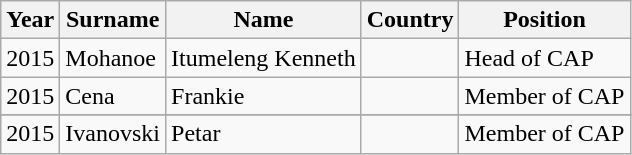<table class="wikitable sortable">
<tr>
<th>Year</th>
<th>Surname</th>
<th>Name</th>
<th>Country</th>
<th>Position</th>
</tr>
<tr>
<td>2015</td>
<td>Mohanoe</td>
<td>Itumeleng Kenneth</td>
<td></td>
<td>Head of CAP</td>
</tr>
<tr>
<td>2015</td>
<td>Cena</td>
<td>Frankie</td>
<td></td>
<td>Member of CAP</td>
</tr>
<tr>
</tr>
<tr>
<td>2015</td>
<td>Ivanovski</td>
<td>Petar</td>
<td></td>
<td>Member of CAP</td>
</tr>
</table>
